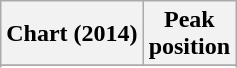<table class="wikitable sortable plainrowheaders" style="text-align:center;">
<tr>
<th>Chart (2014)</th>
<th>Peak<br>position</th>
</tr>
<tr>
</tr>
<tr>
</tr>
<tr>
</tr>
<tr>
</tr>
<tr>
</tr>
<tr>
</tr>
<tr>
</tr>
<tr>
</tr>
<tr>
</tr>
<tr>
</tr>
<tr>
</tr>
<tr>
</tr>
<tr>
</tr>
<tr>
</tr>
</table>
